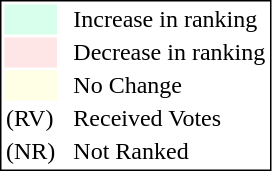<table style="border:1px solid black;">
<tr>
<td style="background:#D8FFEB; width:20px;"></td>
<td> </td>
<td>Increase in ranking</td>
</tr>
<tr>
<td style="background:#FFE6E6; width:20px;"></td>
<td> </td>
<td>Decrease in ranking</td>
</tr>
<tr>
<td style="background:#FFFFE6; width:20px;"></td>
<td> </td>
<td>No Change</td>
</tr>
<tr>
<td>(RV)</td>
<td> </td>
<td>Received Votes</td>
</tr>
<tr>
<td>(NR)</td>
<td> </td>
<td>Not Ranked</td>
</tr>
</table>
